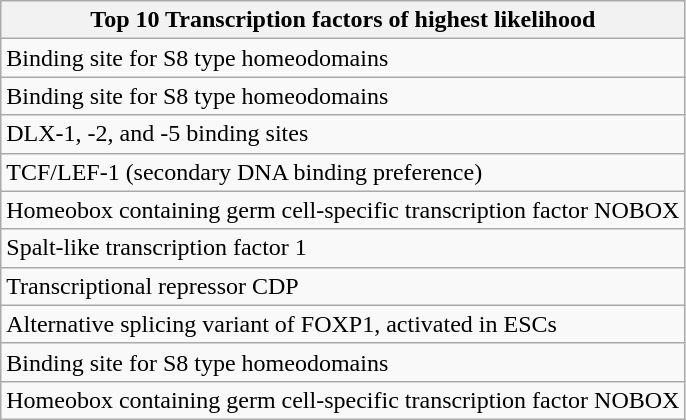<table class="wikitable">
<tr>
<th>Top 10 Transcription factors of highest likelihood</th>
</tr>
<tr>
<td>Binding site for S8 type homeodomains</td>
</tr>
<tr>
<td>Binding site for S8 type homeodomains</td>
</tr>
<tr>
<td>DLX-1, -2, and -5 binding sites</td>
</tr>
<tr>
<td>TCF/LEF-1 (secondary DNA binding preference)</td>
</tr>
<tr>
<td>Homeobox containing germ cell-specific transcription factor NOBOX</td>
</tr>
<tr>
<td>Spalt-like transcription factor 1</td>
</tr>
<tr>
<td>Transcriptional repressor CDP</td>
</tr>
<tr>
<td>Alternative splicing variant of FOXP1, activated in ESCs</td>
</tr>
<tr>
<td>Binding site for S8 type homeodomains</td>
</tr>
<tr>
<td>Homeobox containing germ cell-specific transcription factor NOBOX</td>
</tr>
</table>
